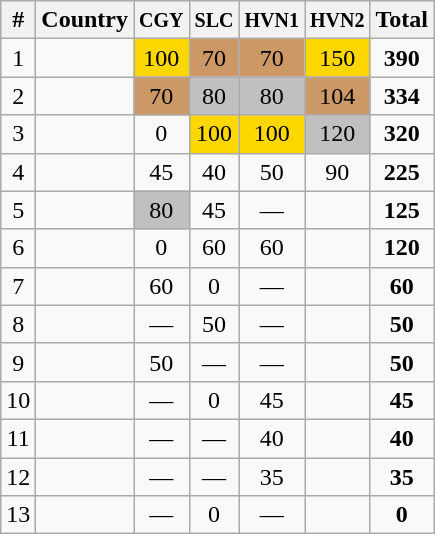<table class="wikitable sortable" style="text-align:center;">
<tr>
<th>#</th>
<th>Country</th>
<th><small>CGY</small></th>
<th><small>SLC</small></th>
<th><small>HVN1</small></th>
<th><small>HVN2</small></th>
<th>Total</th>
</tr>
<tr>
<td>1</td>
<td align=left></td>
<td bgcolor=gold>100</td>
<td bgcolor=cc9966>70</td>
<td bgcolor=cc9966>70</td>
<td bgcolor=gold>150</td>
<td><strong>390</strong></td>
</tr>
<tr>
<td>2</td>
<td align=left></td>
<td bgcolor=cc9966>70</td>
<td bgcolor=silver>80</td>
<td bgcolor=silver>80</td>
<td bgcolor=cc9966>104</td>
<td><strong>334</strong></td>
</tr>
<tr>
<td>3</td>
<td align=left></td>
<td>0</td>
<td bgcolor=gold>100</td>
<td bgcolor=gold>100</td>
<td bgcolor=silver>120</td>
<td><strong>320</strong></td>
</tr>
<tr>
<td>4</td>
<td align=left></td>
<td>45</td>
<td>40</td>
<td>50</td>
<td>90</td>
<td><strong>225</strong></td>
</tr>
<tr>
<td>5</td>
<td align=left></td>
<td bgcolor=silver>80</td>
<td>45</td>
<td>—</td>
<td></td>
<td><strong>125</strong></td>
</tr>
<tr>
<td>6</td>
<td align=left></td>
<td>0</td>
<td>60</td>
<td>60</td>
<td></td>
<td><strong>120</strong></td>
</tr>
<tr>
<td>7</td>
<td align=left></td>
<td>60</td>
<td>0</td>
<td>—</td>
<td></td>
<td><strong>60</strong></td>
</tr>
<tr>
<td>8</td>
<td align=left></td>
<td>—</td>
<td>50</td>
<td>—</td>
<td></td>
<td><strong>50</strong></td>
</tr>
<tr>
<td>9</td>
<td align=left></td>
<td>50</td>
<td>—</td>
<td>—</td>
<td></td>
<td><strong>50</strong></td>
</tr>
<tr>
<td>10</td>
<td align=left></td>
<td>—</td>
<td>0</td>
<td>45</td>
<td></td>
<td><strong>45</strong></td>
</tr>
<tr>
<td>11</td>
<td align=left></td>
<td>—</td>
<td>—</td>
<td>40</td>
<td></td>
<td><strong>40</strong></td>
</tr>
<tr>
<td>12</td>
<td align=left></td>
<td>—</td>
<td>—</td>
<td>35</td>
<td></td>
<td><strong>35</strong></td>
</tr>
<tr>
<td>13</td>
<td align=left></td>
<td>—</td>
<td>0</td>
<td>—</td>
<td></td>
<td><strong>0</strong></td>
</tr>
</table>
